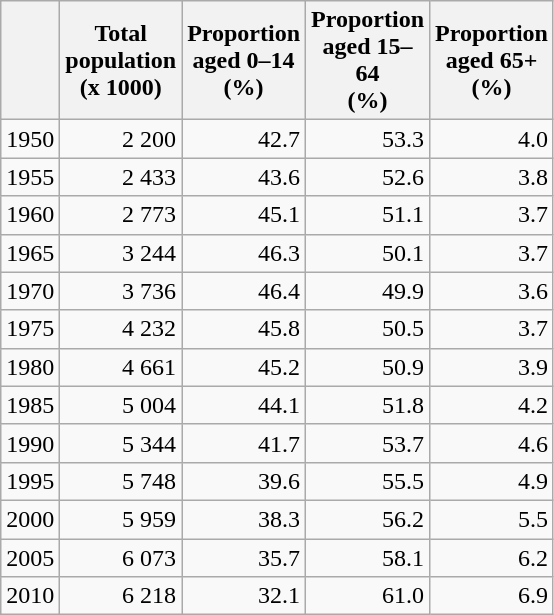<table class="wikitable" style="text-align: right;">
<tr>
<th></th>
<th width="70pt">Total population<br> (x 1000)</th>
<th width="70pt">Proportion<br>aged 0–14<br>(%)</th>
<th width="70pt">Proportion<br>aged 15–64<br>(%)</th>
<th width="70pt">Proportion<br>aged 65+<br>(%)</th>
</tr>
<tr>
<td>1950</td>
<td>2 200</td>
<td>42.7</td>
<td>53.3</td>
<td>4.0</td>
</tr>
<tr>
<td>1955</td>
<td>2 433</td>
<td>43.6</td>
<td>52.6</td>
<td>3.8</td>
</tr>
<tr>
<td>1960</td>
<td>2 773</td>
<td>45.1</td>
<td>51.1</td>
<td>3.7</td>
</tr>
<tr>
<td>1965</td>
<td>3 244</td>
<td>46.3</td>
<td>50.1</td>
<td>3.7</td>
</tr>
<tr>
<td>1970</td>
<td>3 736</td>
<td>46.4</td>
<td>49.9</td>
<td>3.6</td>
</tr>
<tr>
<td>1975</td>
<td>4 232</td>
<td>45.8</td>
<td>50.5</td>
<td>3.7</td>
</tr>
<tr>
<td>1980</td>
<td>4 661</td>
<td>45.2</td>
<td>50.9</td>
<td>3.9</td>
</tr>
<tr>
<td>1985</td>
<td>5 004</td>
<td>44.1</td>
<td>51.8</td>
<td>4.2</td>
</tr>
<tr>
<td>1990</td>
<td>5 344</td>
<td>41.7</td>
<td>53.7</td>
<td>4.6</td>
</tr>
<tr>
<td>1995</td>
<td>5 748</td>
<td>39.6</td>
<td>55.5</td>
<td>4.9</td>
</tr>
<tr>
<td>2000</td>
<td>5 959</td>
<td>38.3</td>
<td>56.2</td>
<td>5.5</td>
</tr>
<tr>
<td>2005</td>
<td>6 073</td>
<td>35.7</td>
<td>58.1</td>
<td>6.2</td>
</tr>
<tr>
<td>2010</td>
<td>6 218</td>
<td>32.1</td>
<td>61.0</td>
<td>6.9</td>
</tr>
</table>
